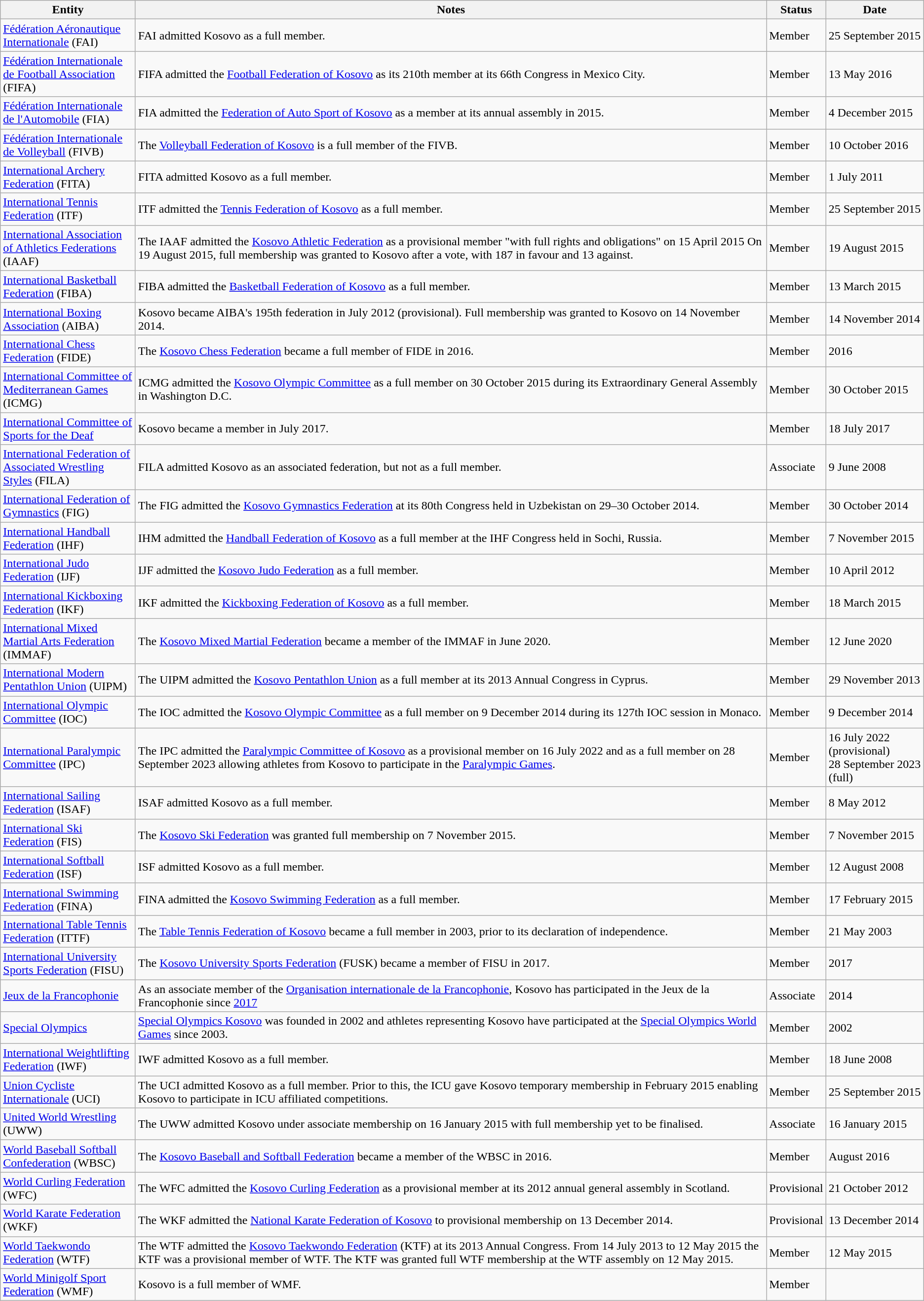<table class="wikitable sortable">
<tr>
<th style="width:175px;">Entity</th>
<th>Notes</th>
<th>Status</th>
<th>Date</th>
</tr>
<tr>
<td><a href='#'>Fédération Aéronautique Internationale</a> (FAI)</td>
<td>FAI admitted Kosovo as a full member.</td>
<td>Member</td>
<td>25 September 2015</td>
</tr>
<tr>
<td><a href='#'>Fédération Internationale de Football Association</a> (FIFA)</td>
<td>FIFA admitted the <a href='#'>Football Federation of Kosovo</a> as its 210th member at its 66th Congress in Mexico City.</td>
<td>Member</td>
<td>13 May 2016</td>
</tr>
<tr>
<td><a href='#'>Fédération Internationale de l'Automobile</a> (FIA)</td>
<td>FIA admitted the <a href='#'>Federation of Auto Sport of Kosovo</a> as a member at its annual assembly in 2015.</td>
<td>Member</td>
<td>4 December 2015</td>
</tr>
<tr>
<td><a href='#'>Fédération Internationale de Volleyball</a> (FIVB)</td>
<td>The <a href='#'>Volleyball Federation of Kosovo</a> is a full member of the FIVB.</td>
<td>Member</td>
<td>10 October 2016</td>
</tr>
<tr>
<td><a href='#'>International Archery Federation</a> (FITA)</td>
<td>FITA admitted Kosovo as a full member.</td>
<td>Member</td>
<td>1 July 2011</td>
</tr>
<tr>
<td><a href='#'>International Tennis Federation</a> (ITF)</td>
<td>ITF admitted the <a href='#'>Tennis Federation of Kosovo</a> as a full member.</td>
<td>Member</td>
<td>25 September 2015</td>
</tr>
<tr>
<td><a href='#'>International Association of Athletics Federations</a> (IAAF)</td>
<td>The IAAF admitted the <a href='#'>Kosovo Athletic Federation</a> as a provisional member "with full rights and obligations" on 15 April 2015 On 19 August 2015, full membership was granted to Kosovo after a vote, with 187 in favour and 13 against.</td>
<td>Member</td>
<td>19 August 2015</td>
</tr>
<tr>
<td><a href='#'>International Basketball Federation</a> (FIBA)</td>
<td>FIBA admitted the <a href='#'>Basketball Federation of Kosovo</a> as a full member.</td>
<td>Member</td>
<td>13 March 2015</td>
</tr>
<tr>
<td><a href='#'>International Boxing Association</a> (AIBA)</td>
<td>Kosovo became AIBA's 195th federation in July 2012 (provisional). Full membership was granted to Kosovo on 14 November 2014.</td>
<td>Member</td>
<td>14 November 2014</td>
</tr>
<tr>
<td><a href='#'>International Chess Federation</a> (FIDE)</td>
<td>The <a href='#'>Kosovo Chess Federation</a> became a full member of FIDE in 2016.</td>
<td>Member</td>
<td>2016</td>
</tr>
<tr>
<td><a href='#'>International Committee of Mediterranean Games</a> (ICMG)</td>
<td>ICMG admitted the <a href='#'>Kosovo Olympic Committee</a> as a full member on 30 October 2015 during its Extraordinary General Assembly in Washington D.C.</td>
<td>Member</td>
<td>30 October 2015</td>
</tr>
<tr>
<td><a href='#'>International Committee of Sports for the Deaf</a></td>
<td>Kosovo became a member in July 2017.</td>
<td>Member</td>
<td>18 July 2017</td>
</tr>
<tr>
<td><a href='#'>International Federation of Associated Wrestling Styles</a> (FILA)</td>
<td>FILA admitted Kosovo as an associated federation, but not as a full member.</td>
<td>Associate</td>
<td>9 June 2008</td>
</tr>
<tr>
<td><a href='#'>International Federation of Gymnastics</a> (FIG)</td>
<td>The FIG admitted the <a href='#'>Kosovo Gymnastics Federation</a> at its 80th Congress held in Uzbekistan on 29–30 October 2014.</td>
<td>Member</td>
<td>30 October 2014</td>
</tr>
<tr>
<td><a href='#'>International Handball Federation</a> (IHF)</td>
<td>IHM admitted the <a href='#'>Handball Federation of Kosovo</a> as a full member at the IHF Congress held in Sochi, Russia.</td>
<td>Member</td>
<td>7 November 2015</td>
</tr>
<tr>
<td><a href='#'>International Judo Federation</a> (IJF)</td>
<td>IJF admitted the <a href='#'>Kosovo Judo Federation</a> as a full member.</td>
<td>Member</td>
<td>10 April 2012</td>
</tr>
<tr>
<td><a href='#'>International Kickboxing Federation</a> (IKF)</td>
<td>IKF admitted the <a href='#'>Kickboxing Federation of Kosovo</a> as a full member.</td>
<td>Member</td>
<td>18 March 2015</td>
</tr>
<tr>
<td><a href='#'>International Mixed Martial Arts Federation</a> (IMMAF)</td>
<td>The <a href='#'>Kosovo Mixed Martial Federation</a> became a member of the IMMAF in June 2020.</td>
<td>Member</td>
<td>12 June 2020</td>
</tr>
<tr>
<td><a href='#'>International Modern Pentathlon Union</a> (UIPM)</td>
<td>The UIPM admitted the <a href='#'>Kosovo Pentathlon Union</a> as a full member at its 2013 Annual Congress in Cyprus.</td>
<td>Member</td>
<td>29 November 2013</td>
</tr>
<tr>
<td><a href='#'>International Olympic Committee</a> (IOC)</td>
<td>The IOC admitted the <a href='#'>Kosovo Olympic Committee</a> as a full member on 9 December 2014 during its 127th IOC session in Monaco.</td>
<td>Member</td>
<td>9 December 2014</td>
</tr>
<tr>
<td><a href='#'>International Paralympic Committee</a> (IPC)</td>
<td>The IPC admitted the <a href='#'>Paralympic Committee of Kosovo</a> as a provisional member on 16 July 2022 and as a full member on 28 September 2023 allowing athletes from Kosovo to participate in the <a href='#'>Paralympic Games</a>.</td>
<td>Member</td>
<td>16 July 2022 (provisional)<br>28 September 2023 (full)</td>
</tr>
<tr>
<td><a href='#'>International Sailing Federation</a> (ISAF)</td>
<td>ISAF admitted Kosovo as a full member.</td>
<td>Member</td>
<td>8 May 2012</td>
</tr>
<tr>
<td><a href='#'>International Ski Federation</a> (FIS)</td>
<td>The <a href='#'>Kosovo Ski Federation</a> was granted full membership on 7 November 2015.</td>
<td>Member</td>
<td>7 November 2015</td>
</tr>
<tr>
<td><a href='#'>International Softball Federation</a> (ISF)</td>
<td>ISF admitted Kosovo as a full member.</td>
<td>Member</td>
<td>12 August 2008</td>
</tr>
<tr>
<td><a href='#'>International Swimming Federation</a> (FINA)</td>
<td>FINA admitted the <a href='#'>Kosovo Swimming Federation</a> as a full member.</td>
<td>Member</td>
<td>17 February 2015</td>
</tr>
<tr>
<td><a href='#'>International Table Tennis Federation</a> (ITTF)</td>
<td>The <a href='#'>Table Tennis Federation of Kosovo</a> became a full member in 2003, prior to its declaration of independence.</td>
<td>Member</td>
<td>21 May 2003</td>
</tr>
<tr>
<td><a href='#'>International University Sports Federation</a> (FISU)</td>
<td>The <a href='#'>Kosovo University Sports Federation</a> (FUSK) became a member of FISU in 2017.</td>
<td>Member</td>
<td>2017</td>
</tr>
<tr>
<td><a href='#'>Jeux de la Francophonie</a></td>
<td>As an associate member of the <a href='#'>Organisation internationale de la Francophonie</a>, Kosovo has participated in the Jeux de la Francophonie since <a href='#'>2017</a></td>
<td>Associate</td>
<td>2014</td>
</tr>
<tr>
<td><a href='#'>Special Olympics</a></td>
<td><a href='#'>Special Olympics Kosovo</a> was founded in 2002 and athletes representing Kosovo have participated at the <a href='#'>Special Olympics World Games</a> since 2003.</td>
<td>Member</td>
<td>2002</td>
</tr>
<tr>
<td><a href='#'>International Weightlifting Federation</a> (IWF)</td>
<td>IWF admitted Kosovo as a full member.</td>
<td>Member</td>
<td>18 June 2008</td>
</tr>
<tr>
<td><a href='#'>Union Cycliste Internationale</a> (UCI)</td>
<td>The UCI admitted Kosovo as a full member. Prior to this, the ICU gave Kosovo temporary membership in February 2015 enabling Kosovo to participate in ICU affiliated competitions.</td>
<td>Member</td>
<td>25 September 2015</td>
</tr>
<tr>
<td><a href='#'>United World Wrestling</a> (UWW)</td>
<td>The UWW admitted Kosovo under associate membership on 16 January 2015 with full membership yet to be finalised.</td>
<td>Associate</td>
<td>16 January 2015</td>
</tr>
<tr>
<td><a href='#'>World Baseball Softball Confederation</a> (WBSC)</td>
<td>The <a href='#'>Kosovo Baseball and Softball Federation</a> became a member of the WBSC in 2016.</td>
<td>Member</td>
<td>August 2016</td>
</tr>
<tr>
<td><a href='#'>World Curling Federation</a> (WFC)</td>
<td>The WFC admitted the <a href='#'>Kosovo Curling Federation</a> as a provisional member at its 2012 annual general assembly in Scotland.</td>
<td>Provisional</td>
<td>21 October 2012</td>
</tr>
<tr>
<td><a href='#'>World Karate Federation</a> (WKF)</td>
<td>The WKF admitted the <a href='#'>National Karate Federation of Kosovo</a> to provisional membership on 13 December 2014.</td>
<td>Provisional</td>
<td>13 December 2014</td>
</tr>
<tr>
<td><a href='#'>World Taekwondo Federation</a> (WTF)</td>
<td>The WTF admitted the <a href='#'>Kosovo Taekwondo Federation</a> (KTF) at its 2013 Annual Congress. From 14 July 2013 to 12 May 2015 the KTF was a provisional member of WTF. The KTF was granted full WTF membership at the WTF assembly on 12 May 2015.</td>
<td>Member</td>
<td>12 May 2015</td>
</tr>
<tr>
<td><a href='#'>World Minigolf Sport Federation</a> (WMF)</td>
<td>Kosovo is a full member of WMF.</td>
<td>Member</td>
<td></td>
</tr>
</table>
